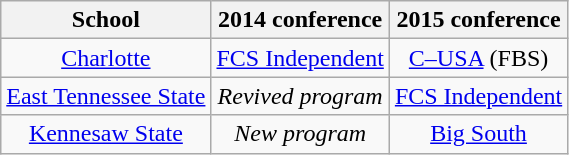<table class="wikitable sortable">
<tr>
<th>School</th>
<th>2014 conference</th>
<th>2015 conference</th>
</tr>
<tr style="text-align:center;">
<td><a href='#'>Charlotte</a></td>
<td><a href='#'>FCS Independent</a></td>
<td><a href='#'>C–USA</a> (FBS)</td>
</tr>
<tr style="text-align:center;">
<td><a href='#'>East Tennessee State</a></td>
<td><em>Revived program</em></td>
<td><a href='#'>FCS Independent</a></td>
</tr>
<tr style="text-align:center;">
<td><a href='#'>Kennesaw State</a></td>
<td><em>New program</em></td>
<td><a href='#'>Big South</a></td>
</tr>
</table>
